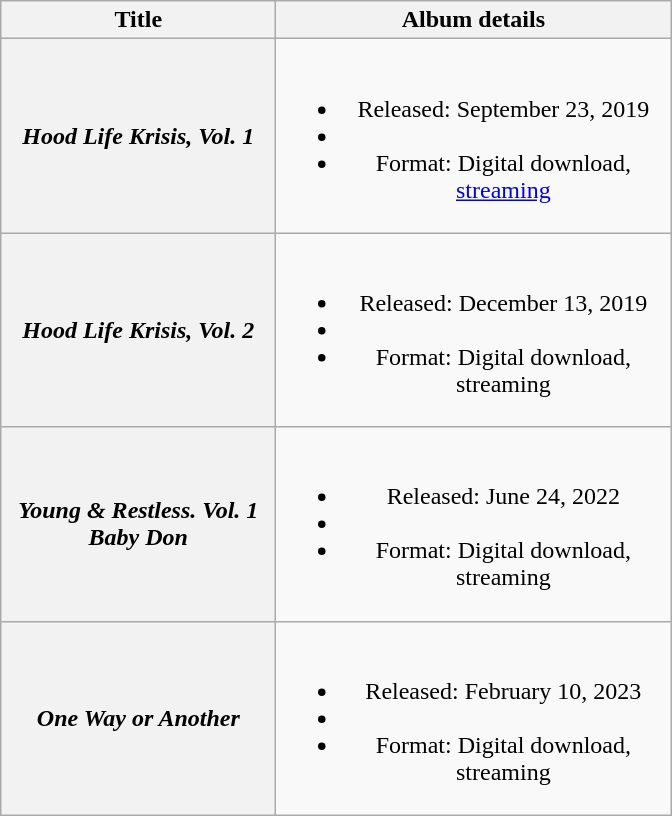<table class="wikitable plainrowheaders" style="text-align:center;">
<tr>
<th scope="col"  style="width:11em;">Title</th>
<th scope="col"  style="width:16em;">Album details</th>
</tr>
<tr>
<th scope="row"><em>Hood Life Krisis, Vol. 1</em></th>
<td><br><ul><li>Released: September 23, 2019</li><li></li><li>Format: Digital download, <a href='#'>streaming</a></li></ul></td>
</tr>
<tr>
<th scope="row"><em>Hood Life Krisis, Vol. 2</em></th>
<td><br><ul><li>Released: December 13, 2019</li><li></li><li>Format: Digital download, streaming</li></ul></td>
</tr>
<tr>
<th scope="row"><em>Young & Restless. Vol. 1 Baby Don</em></th>
<td><br><ul><li>Released: June 24, 2022</li><li></li><li>Format: Digital download, streaming</li></ul></td>
</tr>
<tr>
<th scope="row"><em>One Way or Another</em></th>
<td><br><ul><li>Released: February 10, 2023</li><li></li><li>Format: Digital download, streaming</li></ul></td>
</tr>
</table>
